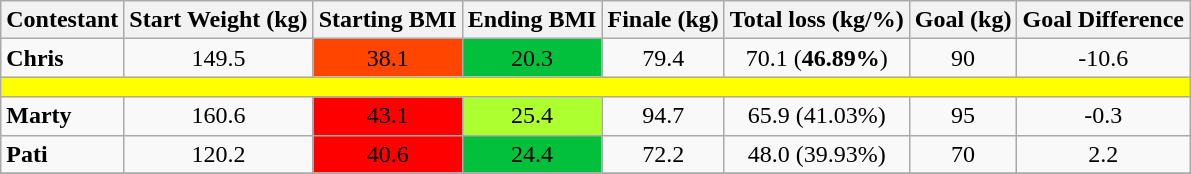<table class="wikitable" style="text-align:center">
<tr>
<th>Contestant</th>
<th>Start Weight (kg)</th>
<th>Starting BMI</th>
<th>Ending BMI</th>
<th>Finale (kg)</th>
<th>Total loss (kg/%)</th>
<th>Goal (kg)</th>
<th>Goal Difference</th>
</tr>
<tr>
<td align="left"><strong>Chris</strong></td>
<td>149.5</td>
<td bgcolor="#FF4500">38.1</td>
<td bgcolor="#03C03C">20.3</td>
<td>79.4</td>
<td>70.1 (<strong>46.89%</strong>)</td>
<td>90</td>
<td>-10.6</td>
</tr>
<tr>
<td colspan=8 bgcolor="yellow" height="6"></td>
</tr>
<tr>
<td align="left"><strong>Marty</strong></td>
<td>160.6</td>
<td bgcolor="red">43.1</td>
<td bgcolor="greenyellow">25.4</td>
<td>94.7</td>
<td>65.9 (41.03%)</td>
<td>95</td>
<td>-0.3</td>
</tr>
<tr>
<td align="left"><strong>Pati</strong></td>
<td>120.2</td>
<td bgcolor="red">40.6</td>
<td bgcolor="#03C03C">24.4</td>
<td>72.2</td>
<td>48.0 (39.93%)</td>
<td>70</td>
<td>2.2</td>
</tr>
<tr>
</tr>
</table>
